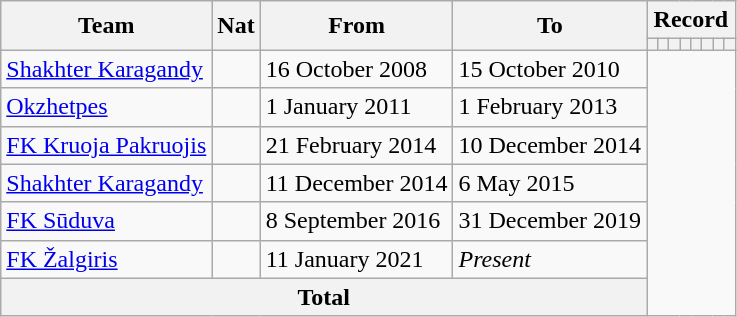<table class="wikitable" style="text-align: center">
<tr>
<th rowspan=2>Team</th>
<th rowspan=2>Nat</th>
<th rowspan=2>From</th>
<th rowspan=2>To</th>
<th colspan=8>Record</th>
</tr>
<tr>
<th></th>
<th></th>
<th></th>
<th></th>
<th></th>
<th></th>
<th></th>
<th></th>
</tr>
<tr>
<td align=left><a href='#'>Shakhter Karagandy</a></td>
<td></td>
<td align=left>16 October 2008</td>
<td align=left>15 October 2010<br></td>
</tr>
<tr>
<td align=left><a href='#'>Okzhetpes</a></td>
<td></td>
<td align=left>1 January 2011</td>
<td align=left>1 February 2013<br></td>
</tr>
<tr>
<td align=left><a href='#'>FK Kruoja Pakruojis</a></td>
<td></td>
<td align=left>21 February 2014</td>
<td align=left>10 December 2014<br></td>
</tr>
<tr>
<td align=left><a href='#'>Shakhter Karagandy</a></td>
<td></td>
<td align=left>11 December 2014</td>
<td align=left>6 May 2015<br></td>
</tr>
<tr>
<td align=left><a href='#'>FK Sūduva</a></td>
<td></td>
<td align=left>8 September 2016</td>
<td align=left>31 December 2019<br></td>
</tr>
<tr>
<td align=left><a href='#'>FK Žalgiris</a></td>
<td></td>
<td align=left>11 January 2021</td>
<td align=left><em>Present</em><br></td>
</tr>
<tr>
<th colspan=4>Total<br></th>
</tr>
</table>
